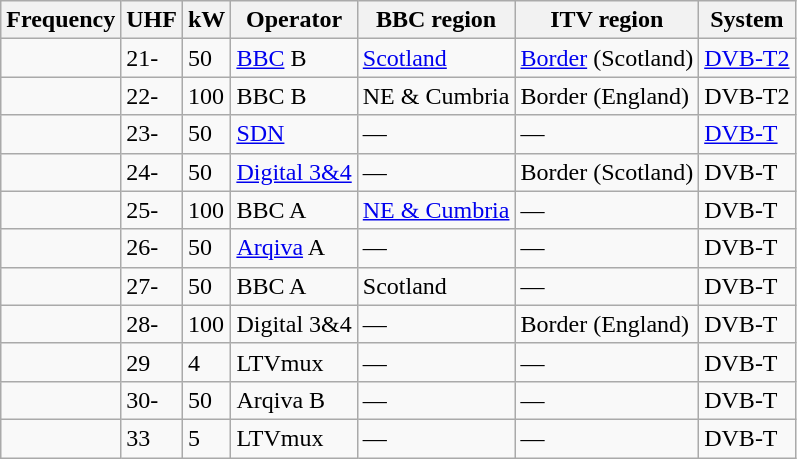<table class="wikitable sortable">
<tr>
<th>Frequency</th>
<th>UHF</th>
<th>kW</th>
<th>Operator</th>
<th>BBC region</th>
<th>ITV region</th>
<th>System</th>
</tr>
<tr>
<td></td>
<td>21-</td>
<td>50</td>
<td><a href='#'>BBC</a> B</td>
<td><a href='#'>Scotland</a></td>
<td><a href='#'>Border</a> (Scotland)</td>
<td><a href='#'>DVB-T2</a></td>
</tr>
<tr>
<td></td>
<td>22-</td>
<td>100</td>
<td>BBC B</td>
<td>NE & Cumbria</td>
<td>Border (England)</td>
<td>DVB-T2</td>
</tr>
<tr>
<td></td>
<td>23-</td>
<td>50</td>
<td><a href='#'>SDN</a></td>
<td>—</td>
<td>—</td>
<td><a href='#'>DVB-T</a></td>
</tr>
<tr>
<td></td>
<td>24-</td>
<td>50</td>
<td><a href='#'>Digital 3&4</a></td>
<td>—</td>
<td>Border (Scotland)</td>
<td>DVB-T</td>
</tr>
<tr>
<td></td>
<td>25-</td>
<td>100</td>
<td>BBC A</td>
<td><a href='#'>NE & Cumbria</a></td>
<td>—</td>
<td>DVB-T</td>
</tr>
<tr>
<td></td>
<td>26-</td>
<td>50</td>
<td><a href='#'>Arqiva</a> A</td>
<td>—</td>
<td>—</td>
<td>DVB-T</td>
</tr>
<tr>
<td></td>
<td>27-</td>
<td>50</td>
<td>BBC A</td>
<td>Scotland</td>
<td>—</td>
<td>DVB-T</td>
</tr>
<tr>
<td></td>
<td>28-</td>
<td>100</td>
<td>Digital 3&4</td>
<td>—</td>
<td>Border (England)</td>
<td>DVB-T</td>
</tr>
<tr>
<td></td>
<td>29</td>
<td>4</td>
<td>LTVmux</td>
<td>—</td>
<td>—</td>
<td>DVB-T</td>
</tr>
<tr>
<td></td>
<td>30-</td>
<td>50</td>
<td>Arqiva B</td>
<td>—</td>
<td>—</td>
<td>DVB-T</td>
</tr>
<tr>
<td></td>
<td>33</td>
<td>5</td>
<td>LTVmux</td>
<td>—</td>
<td>—</td>
<td>DVB-T</td>
</tr>
</table>
